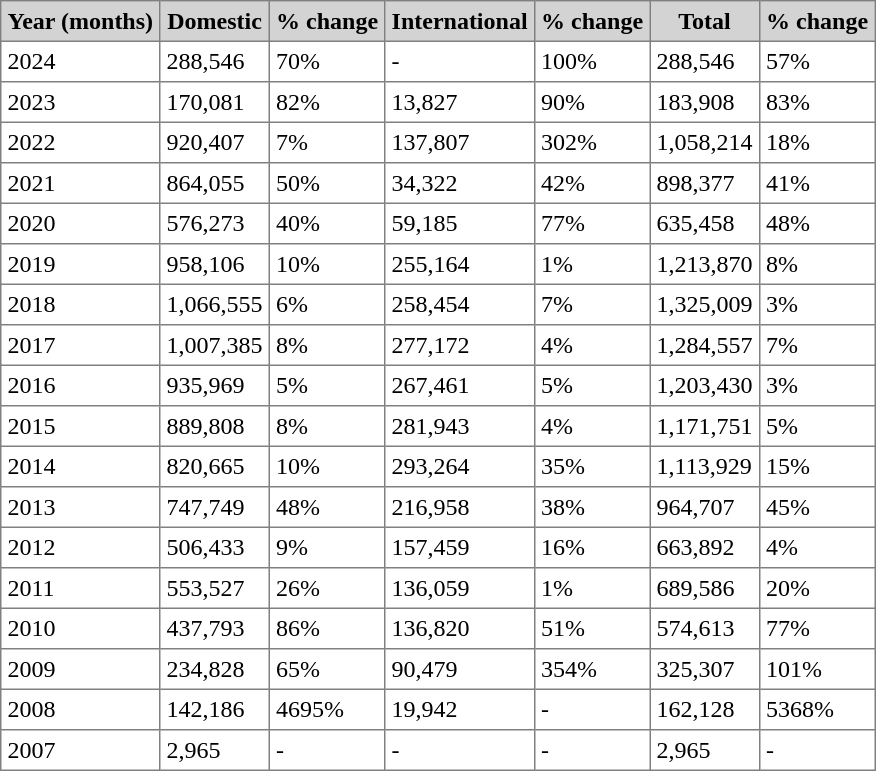<table class="toccolours" border="1" cellpadding="4" style="border-collapse:collapse">
<tr style="background:lightgrey;">
<th>Year (months)</th>
<th>Domestic</th>
<th>% change</th>
<th>International</th>
<th>% change</th>
<th>Total</th>
<th>% change</th>
</tr>
<tr>
<td>2024</td>
<td>288,546</td>
<td> 70%</td>
<td>-</td>
<td> 100%</td>
<td>288,546</td>
<td> 57%</td>
</tr>
<tr>
<td>2023</td>
<td>170,081</td>
<td> 82%</td>
<td>13,827</td>
<td> 90%</td>
<td>183,908</td>
<td> 83%</td>
</tr>
<tr>
<td>2022</td>
<td>920,407</td>
<td> 7%</td>
<td>137,807</td>
<td> 302%</td>
<td>1,058,214</td>
<td> 18%</td>
</tr>
<tr>
<td>2021</td>
<td>864,055</td>
<td> 50%</td>
<td>34,322</td>
<td> 42%</td>
<td>898,377</td>
<td> 41%</td>
</tr>
<tr>
<td>2020</td>
<td>576,273</td>
<td> 40%</td>
<td>59,185</td>
<td> 77%</td>
<td>635,458</td>
<td> 48%</td>
</tr>
<tr>
<td>2019</td>
<td>958,106</td>
<td> 10%</td>
<td>255,164</td>
<td> 1%</td>
<td>1,213,870</td>
<td> 8%</td>
</tr>
<tr>
<td>2018</td>
<td>1,066,555</td>
<td> 6%</td>
<td>258,454</td>
<td> 7%</td>
<td>1,325,009</td>
<td> 3%</td>
</tr>
<tr>
<td>2017</td>
<td>1,007,385</td>
<td> 8%</td>
<td>277,172</td>
<td> 4%</td>
<td>1,284,557</td>
<td> 7%</td>
</tr>
<tr>
<td>2016</td>
<td>935,969</td>
<td> 5%</td>
<td>267,461</td>
<td> 5%</td>
<td>1,203,430</td>
<td> 3%</td>
</tr>
<tr>
<td>2015</td>
<td>889,808</td>
<td> 8%</td>
<td>281,943</td>
<td> 4%</td>
<td>1,171,751</td>
<td> 5%</td>
</tr>
<tr>
<td>2014</td>
<td>820,665</td>
<td> 10%</td>
<td>293,264</td>
<td> 35%</td>
<td>1,113,929</td>
<td> 15%</td>
</tr>
<tr>
<td>2013</td>
<td>747,749</td>
<td> 48%</td>
<td>216,958</td>
<td> 38%</td>
<td>964,707</td>
<td> 45%</td>
</tr>
<tr>
<td>2012</td>
<td>506,433</td>
<td> 9%</td>
<td>157,459</td>
<td> 16%</td>
<td>663,892</td>
<td> 4%</td>
</tr>
<tr>
<td>2011</td>
<td>553,527</td>
<td> 26%</td>
<td>136,059</td>
<td> 1%</td>
<td>689,586</td>
<td> 20%</td>
</tr>
<tr>
<td>2010</td>
<td>437,793</td>
<td> 86%</td>
<td>136,820</td>
<td> 51%</td>
<td>574,613</td>
<td> 77%</td>
</tr>
<tr>
<td>2009</td>
<td>234,828</td>
<td> 65%</td>
<td>90,479</td>
<td> 354%</td>
<td>325,307</td>
<td> 101%</td>
</tr>
<tr>
<td>2008</td>
<td>142,186</td>
<td> 4695%</td>
<td>19,942</td>
<td>-</td>
<td>162,128</td>
<td> 5368%</td>
</tr>
<tr>
<td>2007</td>
<td>2,965</td>
<td>-</td>
<td>-</td>
<td>-</td>
<td>2,965</td>
<td>-</td>
</tr>
</table>
